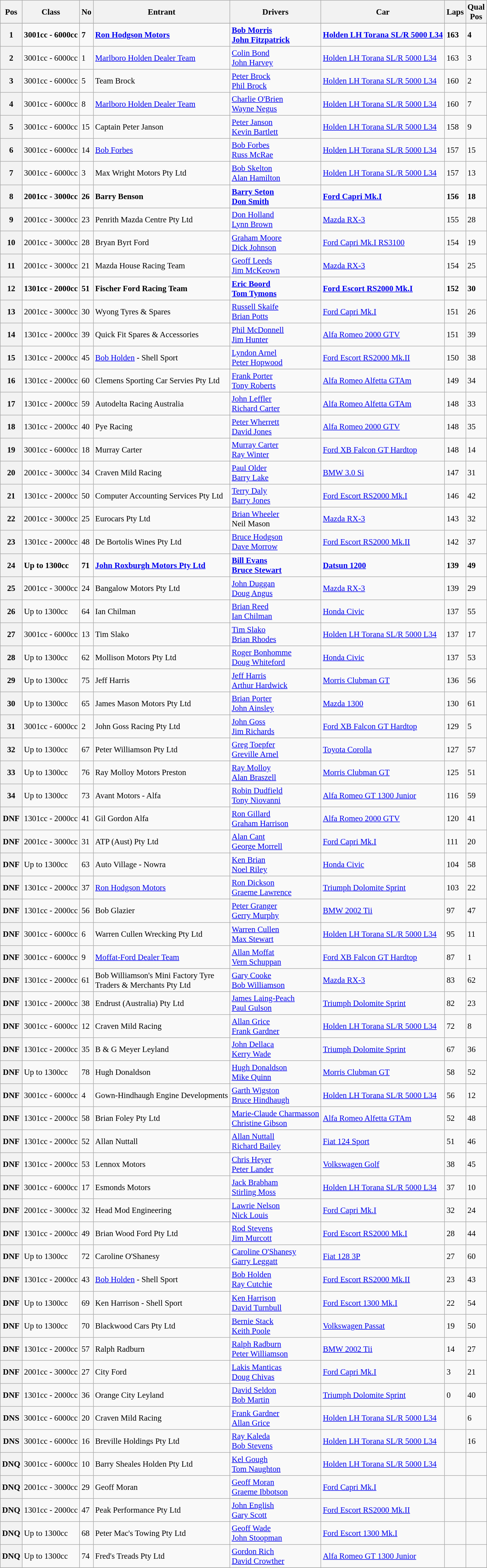<table class="wikitable sortable" style="font-size: 95%;">
<tr>
<th>Pos</th>
<th>Class</th>
<th>No</th>
<th>Entrant</th>
<th>Drivers</th>
<th>Car</th>
<th>Laps</th>
<th>Qual<br>Pos</th>
</tr>
<tr>
</tr>
<tr style="font-weight:bold">
<th>1</th>
<td>3001cc - 6000cc</td>
<td>7</td>
<td><a href='#'>Ron Hodgson Motors</a></td>
<td> <a href='#'>Bob Morris</a><br> <a href='#'>John Fitzpatrick</a></td>
<td><a href='#'>Holden LH Torana SL/R 5000 L34</a></td>
<td>163</td>
<td>4</td>
</tr>
<tr>
<th>2</th>
<td>3001cc - 6000cc</td>
<td>1</td>
<td><a href='#'>Marlboro Holden Dealer Team</a></td>
<td> <a href='#'>Colin Bond</a><br> <a href='#'>John Harvey</a></td>
<td><a href='#'>Holden LH Torana SL/R 5000 L34</a></td>
<td>163</td>
<td>3</td>
</tr>
<tr>
<th>3</th>
<td>3001cc - 6000cc</td>
<td>5</td>
<td>Team Brock</td>
<td> <a href='#'>Peter Brock</a><br> <a href='#'>Phil Brock</a></td>
<td><a href='#'>Holden LH Torana SL/R 5000 L34</a></td>
<td>160</td>
<td>2</td>
</tr>
<tr>
<th>4</th>
<td>3001cc - 6000cc</td>
<td>8</td>
<td><a href='#'>Marlboro Holden Dealer Team</a></td>
<td> <a href='#'>Charlie O'Brien</a><br> <a href='#'>Wayne Negus</a></td>
<td><a href='#'>Holden LH Torana SL/R 5000 L34</a></td>
<td>160</td>
<td>7</td>
</tr>
<tr>
<th>5</th>
<td>3001cc - 6000cc</td>
<td>15</td>
<td>Captain Peter Janson</td>
<td> <a href='#'>Peter Janson</a><br> <a href='#'>Kevin Bartlett</a></td>
<td><a href='#'>Holden LH Torana SL/R 5000 L34</a></td>
<td>158</td>
<td>9</td>
</tr>
<tr>
<th>6</th>
<td>3001cc - 6000cc</td>
<td>14</td>
<td><a href='#'>Bob Forbes</a></td>
<td> <a href='#'>Bob Forbes</a><br> <a href='#'>Russ McRae</a></td>
<td><a href='#'>Holden LH Torana SL/R 5000 L34</a></td>
<td>157</td>
<td>15</td>
</tr>
<tr>
<th>7</th>
<td>3001cc - 6000cc</td>
<td>3</td>
<td>Max Wright Motors Pty Ltd</td>
<td> <a href='#'>Bob Skelton</a><br>  <a href='#'>Alan Hamilton</a></td>
<td><a href='#'>Holden LH Torana SL/R 5000 L34</a></td>
<td>157</td>
<td>13</td>
</tr>
<tr style="font-weight:bold">
<th>8</th>
<td>2001cc - 3000cc</td>
<td>26</td>
<td>Barry Benson</td>
<td> <a href='#'>Barry Seton</a><br> <a href='#'>Don Smith</a></td>
<td><a href='#'>Ford Capri Mk.I</a></td>
<td>156</td>
<td>18</td>
</tr>
<tr>
<th>9</th>
<td>2001cc - 3000cc</td>
<td>23</td>
<td>Penrith Mazda Centre Pty Ltd</td>
<td> <a href='#'>Don Holland</a><br> <a href='#'>Lynn Brown</a></td>
<td><a href='#'>Mazda RX-3</a></td>
<td>155</td>
<td>28</td>
</tr>
<tr>
<th>10</th>
<td>2001cc - 3000cc</td>
<td>28</td>
<td>Bryan Byrt Ford</td>
<td> <a href='#'>Graham Moore</a><br> <a href='#'>Dick Johnson</a></td>
<td><a href='#'>Ford Capri Mk.I RS3100</a></td>
<td>154</td>
<td>19</td>
</tr>
<tr>
<th>11</th>
<td>2001cc - 3000cc</td>
<td>21</td>
<td>Mazda House Racing Team</td>
<td> <a href='#'>Geoff Leeds</a><br> <a href='#'>Jim McKeown</a></td>
<td><a href='#'>Mazda RX-3</a></td>
<td>154</td>
<td>25</td>
</tr>
<tr style="font-weight:bold">
<th>12</th>
<td>1301cc - 2000cc</td>
<td>51</td>
<td>Fischer Ford Racing Team</td>
<td> <a href='#'>Eric Boord</a><br> <a href='#'>Tom Tymons</a></td>
<td><a href='#'>Ford Escort RS2000 Mk.I</a></td>
<td>152</td>
<td>30</td>
</tr>
<tr>
<th>13</th>
<td>2001cc - 3000cc</td>
<td>30</td>
<td>Wyong Tyres & Spares</td>
<td> <a href='#'>Russell Skaife</a><br> <a href='#'>Brian Potts</a></td>
<td><a href='#'>Ford Capri Mk.I</a></td>
<td>151</td>
<td>26</td>
</tr>
<tr>
<th>14</th>
<td>1301cc - 2000cc</td>
<td>39</td>
<td>Quick Fit Spares & Accessories</td>
<td> <a href='#'>Phil McDonnell</a><br> <a href='#'>Jim Hunter</a></td>
<td><a href='#'>Alfa Romeo 2000 GTV</a></td>
<td>151</td>
<td>39</td>
</tr>
<tr>
<th>15</th>
<td>1301cc - 2000cc</td>
<td>45</td>
<td><a href='#'>Bob Holden</a> - Shell Sport</td>
<td> <a href='#'>Lyndon Arnel</a><br> <a href='#'>Peter Hopwood</a></td>
<td><a href='#'>Ford Escort RS2000 Mk.II</a></td>
<td>150</td>
<td>38</td>
</tr>
<tr>
<th>16</th>
<td>1301cc - 2000cc</td>
<td>60</td>
<td>Clemens Sporting Car Servies Pty Ltd</td>
<td> <a href='#'>Frank Porter</a><br> <a href='#'>Tony Roberts</a></td>
<td><a href='#'>Alfa Romeo Alfetta GTAm</a></td>
<td>149</td>
<td>34</td>
</tr>
<tr>
<th>17</th>
<td>1301cc - 2000cc</td>
<td>59</td>
<td>Autodelta Racing Australia</td>
<td> <a href='#'>John Leffler</a><br> <a href='#'>Richard Carter</a></td>
<td><a href='#'>Alfa Romeo Alfetta GTAm</a></td>
<td>148</td>
<td>33</td>
</tr>
<tr>
<th>18</th>
<td>1301cc - 2000cc</td>
<td>40</td>
<td>Pye Racing</td>
<td> <a href='#'>Peter Wherrett</a><br> <a href='#'>David Jones</a></td>
<td><a href='#'>Alfa Romeo 2000 GTV</a></td>
<td>148</td>
<td>35</td>
</tr>
<tr>
<th>19</th>
<td>3001cc - 6000cc</td>
<td>18</td>
<td>Murray Carter</td>
<td> <a href='#'>Murray Carter</a><br> <a href='#'>Ray Winter</a></td>
<td><a href='#'>Ford XB Falcon GT Hardtop</a></td>
<td>148</td>
<td>14</td>
</tr>
<tr>
<th>20</th>
<td>2001cc - 3000cc</td>
<td>34</td>
<td>Craven Mild Racing</td>
<td> <a href='#'>Paul Older</a><br> <a href='#'>Barry Lake</a></td>
<td><a href='#'>BMW 3.0 Si</a></td>
<td>147</td>
<td>31</td>
</tr>
<tr>
<th>21</th>
<td>1301cc - 2000cc</td>
<td>50</td>
<td>Computer Accounting Services Pty Ltd</td>
<td> <a href='#'>Terry Daly</a><br> <a href='#'>Barry Jones</a></td>
<td><a href='#'>Ford Escort RS2000 Mk.I</a></td>
<td>146</td>
<td>42</td>
</tr>
<tr>
<th>22</th>
<td>2001cc - 3000cc</td>
<td>25</td>
<td>Eurocars Pty Ltd</td>
<td> <a href='#'>Brian Wheeler</a><br> Neil Mason</td>
<td><a href='#'>Mazda RX-3</a></td>
<td>143</td>
<td>32</td>
</tr>
<tr>
<th>23</th>
<td>1301cc - 2000cc</td>
<td>48</td>
<td>De Bortolis Wines Pty Ltd</td>
<td> <a href='#'>Bruce Hodgson</a><br> <a href='#'>Dave Morrow</a></td>
<td><a href='#'>Ford Escort RS2000 Mk.II</a></td>
<td>142</td>
<td>37</td>
</tr>
<tr style="font-weight:bold">
<th>24</th>
<td>Up to 1300cc</td>
<td>71</td>
<td><a href='#'>John Roxburgh Motors Pty Ltd</a></td>
<td> <a href='#'>Bill Evans</a><br> <a href='#'>Bruce Stewart</a></td>
<td><a href='#'>Datsun 1200</a></td>
<td>139</td>
<td>49</td>
</tr>
<tr>
<th>25</th>
<td>2001cc - 3000cc</td>
<td>24</td>
<td>Bangalow Motors Pty Ltd</td>
<td> <a href='#'>John Duggan</a><br> <a href='#'>Doug Angus</a></td>
<td><a href='#'>Mazda RX-3</a></td>
<td>139</td>
<td>29</td>
</tr>
<tr>
<th>26</th>
<td>Up to 1300cc</td>
<td>64</td>
<td>Ian Chilman</td>
<td> <a href='#'>Brian Reed</a><br> <a href='#'>Ian Chilman</a></td>
<td><a href='#'>Honda Civic</a></td>
<td>137</td>
<td>55</td>
</tr>
<tr>
<th>27</th>
<td>3001cc - 6000cc</td>
<td>13</td>
<td>Tim Slako</td>
<td> <a href='#'>Tim Slako</a><br> <a href='#'>Brian Rhodes</a></td>
<td><a href='#'>Holden LH Torana SL/R 5000 L34</a></td>
<td>137</td>
<td>17</td>
</tr>
<tr>
<th>28</th>
<td>Up to 1300cc</td>
<td>62</td>
<td>Mollison Motors Pty Ltd</td>
<td> <a href='#'>Roger Bonhomme</a><br> <a href='#'>Doug Whiteford</a></td>
<td><a href='#'>Honda Civic</a></td>
<td>137</td>
<td>53</td>
</tr>
<tr>
<th>29</th>
<td>Up to 1300cc</td>
<td>75</td>
<td>Jeff Harris</td>
<td> <a href='#'>Jeff Harris</a><br> <a href='#'>Arthur Hardwick</a></td>
<td><a href='#'>Morris Clubman GT</a></td>
<td>136</td>
<td>56</td>
</tr>
<tr>
<th>30</th>
<td>Up to 1300cc</td>
<td>65</td>
<td>James Mason Motors Pty Ltd</td>
<td> <a href='#'>Brian Porter</a><br> <a href='#'>John Ainsley</a></td>
<td><a href='#'>Mazda 1300</a></td>
<td>130</td>
<td>61</td>
</tr>
<tr>
<th>31</th>
<td>3001cc - 6000cc</td>
<td>2</td>
<td>John Goss Racing Pty Ltd</td>
<td> <a href='#'>John Goss</a><br> <a href='#'>Jim Richards</a></td>
<td><a href='#'>Ford XB Falcon GT Hardtop</a></td>
<td>129</td>
<td>5</td>
</tr>
<tr>
<th>32</th>
<td>Up to 1300cc</td>
<td>67</td>
<td>Peter Williamson Pty Ltd</td>
<td> <a href='#'>Greg Toepfer</a><br> <a href='#'>Greville Arnel</a></td>
<td><a href='#'>Toyota Corolla</a></td>
<td>127</td>
<td>57</td>
</tr>
<tr>
<th>33</th>
<td>Up to 1300cc</td>
<td>76</td>
<td>Ray Molloy Motors Preston</td>
<td> <a href='#'>Ray Molloy</a><br> <a href='#'>Alan Braszell</a></td>
<td><a href='#'>Morris Clubman GT</a></td>
<td>125</td>
<td>51</td>
</tr>
<tr>
<th>34</th>
<td>Up to 1300cc</td>
<td>73</td>
<td>Avant Motors - Alfa</td>
<td> <a href='#'>Robin Dudfield</a><br> <a href='#'>Tony Niovanni</a></td>
<td><a href='#'>Alfa Romeo GT 1300 Junior</a></td>
<td>116</td>
<td>59</td>
</tr>
<tr>
<th>DNF</th>
<td>1301cc - 2000cc</td>
<td>41</td>
<td>Gil Gordon Alfa</td>
<td> <a href='#'>Ron Gillard</a><br> <a href='#'>Graham Harrison</a></td>
<td><a href='#'>Alfa Romeo 2000 GTV</a></td>
<td>120</td>
<td>41</td>
</tr>
<tr>
<th>DNF</th>
<td>2001cc - 3000cc</td>
<td>31</td>
<td>ATP (Aust) Pty Ltd</td>
<td> <a href='#'>Alan Cant</a><br> <a href='#'>George Morrell</a></td>
<td><a href='#'>Ford Capri Mk.I</a></td>
<td>111</td>
<td>20</td>
</tr>
<tr>
<th>DNF</th>
<td>Up to 1300cc</td>
<td>63</td>
<td>Auto Village - Nowra</td>
<td> <a href='#'>Ken Brian</a><br> <a href='#'>Noel Riley</a></td>
<td><a href='#'>Honda Civic</a></td>
<td>104</td>
<td>58</td>
</tr>
<tr>
<th>DNF</th>
<td>1301cc - 2000cc</td>
<td>37</td>
<td><a href='#'>Ron Hodgson Motors</a></td>
<td> <a href='#'>Ron Dickson</a><br> <a href='#'>Graeme Lawrence</a></td>
<td><a href='#'>Triumph Dolomite Sprint</a></td>
<td>103</td>
<td>22</td>
</tr>
<tr>
<th>DNF</th>
<td>1301cc - 2000cc</td>
<td>56</td>
<td>Bob Glazier</td>
<td> <a href='#'>Peter Granger</a><br> <a href='#'>Gerry Murphy</a></td>
<td><a href='#'>BMW 2002 Tii</a></td>
<td>97</td>
<td>47</td>
</tr>
<tr>
<th>DNF</th>
<td>3001cc - 6000cc</td>
<td>6</td>
<td>Warren Cullen Wrecking Pty Ltd</td>
<td> <a href='#'>Warren Cullen</a><br> <a href='#'>Max Stewart</a></td>
<td><a href='#'>Holden LH Torana SL/R 5000 L34</a></td>
<td>95</td>
<td>11</td>
</tr>
<tr>
<th>DNF</th>
<td>3001cc - 6000cc</td>
<td>9</td>
<td><a href='#'>Moffat-Ford Dealer Team</a></td>
<td> <a href='#'>Allan Moffat</a><br> <a href='#'>Vern Schuppan</a></td>
<td><a href='#'>Ford XB Falcon GT Hardtop</a></td>
<td>87</td>
<td>1</td>
</tr>
<tr>
<th>DNF</th>
<td>1301cc - 2000cc</td>
<td>61</td>
<td>Bob Williamson's Mini Factory Tyre<br>Traders & Merchants Pty Ltd</td>
<td> <a href='#'>Gary Cooke</a><br> <a href='#'>Bob Williamson</a></td>
<td><a href='#'>Mazda RX-3</a></td>
<td>83</td>
<td>62</td>
</tr>
<tr>
<th>DNF</th>
<td>1301cc - 2000cc</td>
<td>38</td>
<td>Endrust (Australia) Pty Ltd</td>
<td> <a href='#'>James Laing-Peach</a><br> <a href='#'>Paul Gulson</a></td>
<td><a href='#'>Triumph Dolomite Sprint</a></td>
<td>82</td>
<td>23</td>
</tr>
<tr>
<th>DNF</th>
<td>3001cc - 6000cc</td>
<td>12</td>
<td>Craven Mild Racing</td>
<td> <a href='#'>Allan Grice</a><br> <a href='#'>Frank Gardner</a></td>
<td><a href='#'>Holden LH Torana SL/R 5000 L34</a></td>
<td>72</td>
<td>8</td>
</tr>
<tr>
<th>DNF</th>
<td>1301cc - 2000cc</td>
<td>35</td>
<td>B & G Meyer Leyland</td>
<td> <a href='#'>John Dellaca</a><br> <a href='#'>Kerry Wade</a></td>
<td><a href='#'>Triumph Dolomite Sprint</a></td>
<td>67</td>
<td>36</td>
</tr>
<tr>
<th>DNF</th>
<td>Up to 1300cc</td>
<td>78</td>
<td>Hugh Donaldson</td>
<td> <a href='#'>Hugh Donaldson</a><br> <a href='#'>Mike Quinn</a></td>
<td><a href='#'>Morris Clubman GT</a></td>
<td>58</td>
<td>52</td>
</tr>
<tr>
<th>DNF</th>
<td>3001cc - 6000cc</td>
<td>4</td>
<td>Gown-Hindhaugh Engine Developments</td>
<td> <a href='#'>Garth Wigston</a><br> <a href='#'>Bruce Hindhaugh</a></td>
<td><a href='#'>Holden LH Torana SL/R 5000 L34</a></td>
<td>56</td>
<td>12</td>
</tr>
<tr>
<th>DNF</th>
<td>1301cc - 2000cc</td>
<td>58</td>
<td>Brian Foley Pty Ltd</td>
<td> <a href='#'>Marie-Claude Charmasson</a><br> <a href='#'>Christine Gibson</a></td>
<td><a href='#'>Alfa Romeo Alfetta GTAm</a></td>
<td>52</td>
<td>48</td>
</tr>
<tr>
<th>DNF</th>
<td>1301cc - 2000cc</td>
<td>52</td>
<td>Allan Nuttall</td>
<td> <a href='#'>Allan Nuttall</a><br> <a href='#'>Richard Bailey</a></td>
<td><a href='#'>Fiat 124 Sport</a></td>
<td>51</td>
<td>46</td>
</tr>
<tr>
<th>DNF</th>
<td>1301cc - 2000cc</td>
<td>53</td>
<td>Lennox Motors</td>
<td> <a href='#'>Chris Heyer</a><br> <a href='#'>Peter Lander</a></td>
<td><a href='#'>Volkswagen Golf</a></td>
<td>38</td>
<td>45</td>
</tr>
<tr>
<th>DNF</th>
<td>3001cc - 6000cc</td>
<td>17</td>
<td>Esmonds Motors</td>
<td> <a href='#'>Jack Brabham</a><br> <a href='#'>Stirling Moss</a></td>
<td><a href='#'>Holden LH Torana SL/R 5000 L34</a></td>
<td>37</td>
<td>10</td>
</tr>
<tr>
<th>DNF</th>
<td>2001cc - 3000cc</td>
<td>32</td>
<td>Head Mod Engineering</td>
<td> <a href='#'>Lawrie Nelson</a><br> <a href='#'>Nick Louis</a></td>
<td><a href='#'>Ford Capri Mk.I</a></td>
<td>32</td>
<td>24</td>
</tr>
<tr>
<th>DNF</th>
<td>1301cc - 2000cc</td>
<td>49</td>
<td>Brian Wood Ford Pty Ltd</td>
<td> <a href='#'>Rod Stevens</a><br> <a href='#'>Jim Murcott</a></td>
<td><a href='#'>Ford Escort RS2000 Mk.I</a></td>
<td>28</td>
<td>44</td>
</tr>
<tr>
<th>DNF</th>
<td>Up to 1300cc</td>
<td>72</td>
<td>Caroline O'Shanesy</td>
<td> <a href='#'>Caroline O'Shanesy</a><br> <a href='#'>Garry Leggatt</a></td>
<td><a href='#'>Fiat 128 3P</a></td>
<td>27</td>
<td>60</td>
</tr>
<tr>
<th>DNF</th>
<td>1301cc - 2000cc</td>
<td>43</td>
<td><a href='#'>Bob Holden</a> - Shell Sport</td>
<td> <a href='#'>Bob Holden</a><br> <a href='#'>Ray Cutchie</a></td>
<td><a href='#'>Ford Escort RS2000 Mk.II</a></td>
<td>23</td>
<td>43</td>
</tr>
<tr>
<th>DNF</th>
<td>Up to 1300cc</td>
<td>69</td>
<td>Ken Harrison - Shell Sport</td>
<td> <a href='#'>Ken Harrison</a><br> <a href='#'>David Turnbull</a></td>
<td><a href='#'>Ford Escort 1300 Mk.I</a></td>
<td>22</td>
<td>54</td>
</tr>
<tr>
<th>DNF</th>
<td>Up to 1300cc</td>
<td>70</td>
<td>Blackwood Cars Pty Ltd</td>
<td> <a href='#'>Bernie Stack</a><br> <a href='#'>Keith Poole</a></td>
<td><a href='#'>Volkswagen Passat</a></td>
<td>19</td>
<td>50</td>
</tr>
<tr>
<th>DNF</th>
<td>1301cc - 2000cc</td>
<td>57</td>
<td>Ralph Radburn</td>
<td> <a href='#'>Ralph Radburn</a><br> <a href='#'>Peter Williamson</a></td>
<td><a href='#'>BMW 2002 Tii</a></td>
<td>14</td>
<td>27</td>
</tr>
<tr>
<th>DNF</th>
<td>2001cc - 3000cc</td>
<td>27</td>
<td>City Ford</td>
<td> <a href='#'>Lakis Manticas</a><br> <a href='#'>Doug Chivas</a></td>
<td><a href='#'>Ford Capri Mk.I</a></td>
<td>3</td>
<td>21</td>
</tr>
<tr>
<th>DNF</th>
<td>1301cc - 2000cc</td>
<td>36</td>
<td>Orange City Leyland</td>
<td> <a href='#'>David Seldon</a><br> <a href='#'>Bob Martin</a></td>
<td><a href='#'>Triumph Dolomite Sprint</a></td>
<td>0</td>
<td>40</td>
</tr>
<tr>
<th>DNS</th>
<td>3001cc - 6000cc</td>
<td>20</td>
<td>Craven Mild Racing</td>
<td> <a href='#'>Frank Gardner</a><br> <a href='#'>Allan Grice</a></td>
<td><a href='#'>Holden LH Torana SL/R 5000 L34</a></td>
<td></td>
<td>6</td>
</tr>
<tr>
<th>DNS</th>
<td>3001cc - 6000cc</td>
<td>16</td>
<td>Breville Holdings Pty Ltd</td>
<td> <a href='#'>Ray Kaleda</a><br> <a href='#'>Bob Stevens</a></td>
<td><a href='#'>Holden LH Torana SL/R 5000 L34</a></td>
<td></td>
<td>16</td>
</tr>
<tr>
<th>DNQ</th>
<td>3001cc - 6000cc</td>
<td>10</td>
<td>Barry Sheales Holden Pty Ltd</td>
<td> <a href='#'>Kel Gough</a><br> <a href='#'>Tom Naughton</a></td>
<td><a href='#'>Holden LH Torana SL/R 5000 L34</a></td>
<td></td>
<td></td>
</tr>
<tr>
<th>DNQ</th>
<td>2001cc - 3000cc</td>
<td>29</td>
<td>Geoff Moran</td>
<td> <a href='#'>Geoff Moran</a><br> <a href='#'>Graeme Ibbotson</a></td>
<td><a href='#'>Ford Capri Mk.I</a></td>
<td></td>
<td></td>
</tr>
<tr>
<th>DNQ</th>
<td>1301cc - 2000cc</td>
<td>47</td>
<td>Peak Performance Pty Ltd</td>
<td> <a href='#'>John English</a><br> <a href='#'>Gary Scott</a></td>
<td><a href='#'>Ford Escort RS2000 Mk.II</a></td>
<td></td>
<td></td>
</tr>
<tr>
<th>DNQ</th>
<td>Up to 1300cc</td>
<td>68</td>
<td>Peter Mac's Towing Pty Ltd</td>
<td> <a href='#'>Geoff Wade</a><br> <a href='#'>John Stoopman</a></td>
<td><a href='#'>Ford Escort 1300 Mk.I</a></td>
<td></td>
<td></td>
</tr>
<tr>
<th>DNQ</th>
<td>Up to 1300cc</td>
<td>74</td>
<td>Fred's Treads Pty Ltd</td>
<td> <a href='#'>Gordon Rich</a><br> <a href='#'>David Crowther</a></td>
<td><a href='#'>Alfa Romeo GT 1300 Junior</a></td>
<td></td>
<td></td>
</tr>
<tr>
</tr>
</table>
